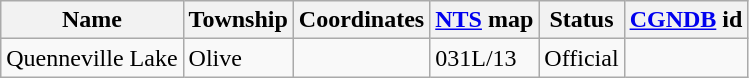<table class="wikitable sortable">
<tr>
<th>Name</th>
<th>Township</th>
<th data-sort-type="number">Coordinates</th>
<th><a href='#'>NTS</a> map</th>
<th data-sort-type="number">Status</th>
<th><a href='#'>CGNDB</a> id</th>
</tr>
<tr>
<td>Quenneville Lake</td>
<td>Olive</td>
<td></td>
<td>031L/13</td>
<td>Official</td>
<td></td>
</tr>
</table>
